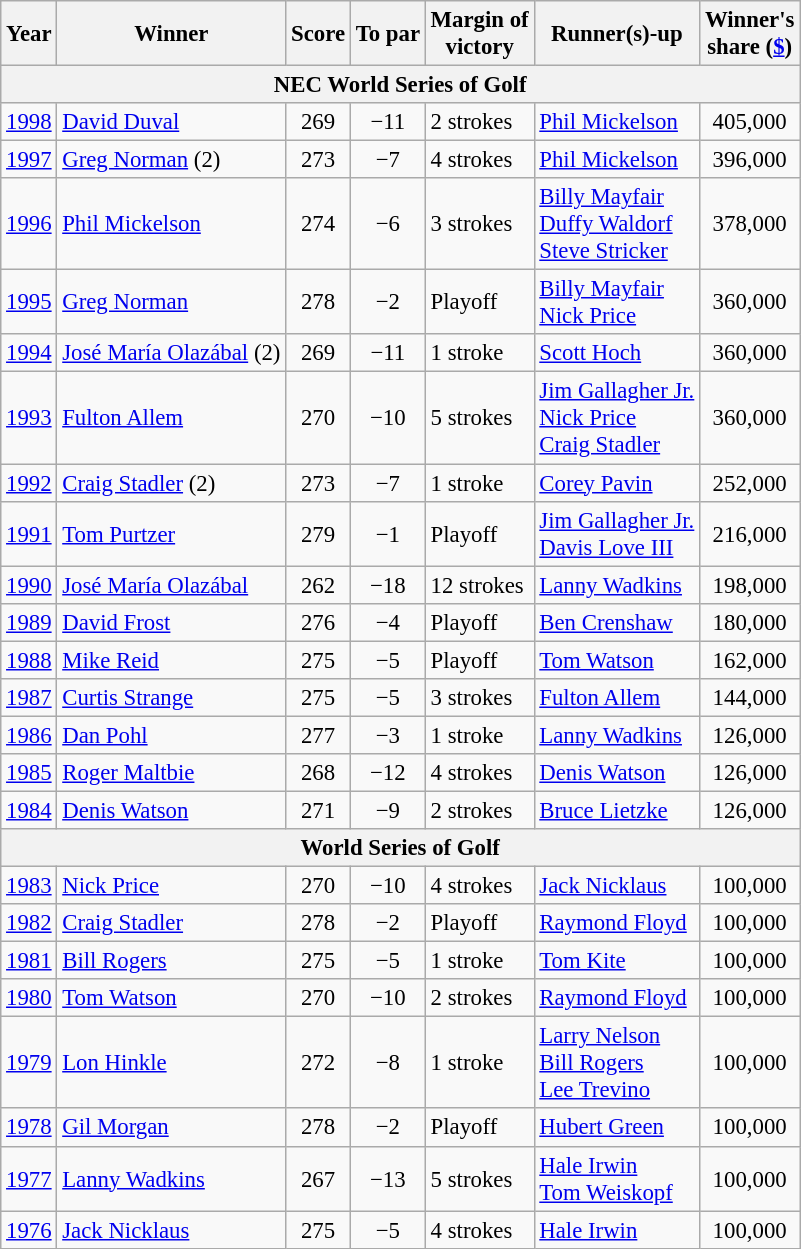<table class="wikitable" style="font-size:95%">
<tr>
<th>Year</th>
<th>Winner</th>
<th>Score</th>
<th>To par</th>
<th>Margin of<br>victory</th>
<th>Runner(s)-up</th>
<th>Winner's<br>share (<a href='#'>$</a>)</th>
</tr>
<tr>
<th colspan=8>NEC World Series of Golf</th>
</tr>
<tr>
<td><a href='#'>1998</a></td>
<td> <a href='#'>David Duval</a></td>
<td align=center>269</td>
<td align=center>−11</td>
<td>2 strokes</td>
<td> <a href='#'>Phil Mickelson</a></td>
<td align=center>405,000</td>
</tr>
<tr>
<td><a href='#'>1997</a></td>
<td> <a href='#'>Greg Norman</a> (2)</td>
<td align=center>273</td>
<td align=center>−7</td>
<td>4 strokes</td>
<td> <a href='#'>Phil Mickelson</a></td>
<td align=center>396,000</td>
</tr>
<tr>
<td><a href='#'>1996</a></td>
<td> <a href='#'>Phil Mickelson</a></td>
<td align=center>274</td>
<td align=center>−6</td>
<td>3 strokes</td>
<td> <a href='#'>Billy Mayfair</a><br> <a href='#'>Duffy Waldorf</a><br> <a href='#'>Steve Stricker</a></td>
<td align=center>378,000</td>
</tr>
<tr>
<td><a href='#'>1995</a></td>
<td> <a href='#'>Greg Norman</a></td>
<td align=center>278</td>
<td align=center>−2</td>
<td>Playoff</td>
<td> <a href='#'>Billy Mayfair</a><br> <a href='#'>Nick Price</a></td>
<td align=center>360,000</td>
</tr>
<tr>
<td><a href='#'>1994</a></td>
<td> <a href='#'>José María Olazábal</a> (2)</td>
<td align=center>269</td>
<td align=center>−11</td>
<td>1 stroke</td>
<td> <a href='#'>Scott Hoch</a></td>
<td align=center>360,000</td>
</tr>
<tr>
<td><a href='#'>1993</a></td>
<td> <a href='#'>Fulton Allem</a></td>
<td align=center>270</td>
<td align=center>−10</td>
<td>5 strokes</td>
<td> <a href='#'>Jim Gallagher Jr.</a><br> <a href='#'>Nick Price</a><br> <a href='#'>Craig Stadler</a></td>
<td align=center>360,000</td>
</tr>
<tr>
<td><a href='#'>1992</a></td>
<td> <a href='#'>Craig Stadler</a> (2)</td>
<td align=center>273</td>
<td align=center>−7</td>
<td>1 stroke</td>
<td> <a href='#'>Corey Pavin</a></td>
<td align=center>252,000</td>
</tr>
<tr>
<td><a href='#'>1991</a></td>
<td> <a href='#'>Tom Purtzer</a></td>
<td align=center>279</td>
<td align=center>−1</td>
<td>Playoff</td>
<td> <a href='#'>Jim Gallagher Jr.</a><br> <a href='#'>Davis Love III</a></td>
<td align=center>216,000</td>
</tr>
<tr>
<td><a href='#'>1990</a></td>
<td> <a href='#'>José María Olazábal</a></td>
<td align=center>262</td>
<td align=center>−18</td>
<td>12 strokes</td>
<td> <a href='#'>Lanny Wadkins</a></td>
<td align=center>198,000</td>
</tr>
<tr>
<td><a href='#'>1989</a></td>
<td> <a href='#'>David Frost</a></td>
<td align=center>276</td>
<td align=center>−4</td>
<td>Playoff</td>
<td> <a href='#'>Ben Crenshaw</a></td>
<td align=center>180,000</td>
</tr>
<tr>
<td><a href='#'>1988</a></td>
<td> <a href='#'>Mike Reid</a></td>
<td align=center>275</td>
<td align=center>−5</td>
<td>Playoff</td>
<td> <a href='#'>Tom Watson</a></td>
<td align=center>162,000</td>
</tr>
<tr>
<td><a href='#'>1987</a></td>
<td> <a href='#'>Curtis Strange</a></td>
<td align=center>275</td>
<td align=center>−5</td>
<td>3 strokes</td>
<td> <a href='#'>Fulton Allem</a></td>
<td align=center>144,000</td>
</tr>
<tr>
<td><a href='#'>1986</a></td>
<td> <a href='#'>Dan Pohl</a></td>
<td align=center>277</td>
<td align=center>−3</td>
<td>1 stroke</td>
<td> <a href='#'>Lanny Wadkins</a></td>
<td align=center>126,000</td>
</tr>
<tr>
<td><a href='#'>1985</a></td>
<td> <a href='#'>Roger Maltbie</a></td>
<td align=center>268</td>
<td align=center>−12</td>
<td>4 strokes</td>
<td> <a href='#'>Denis Watson</a></td>
<td align=center>126,000</td>
</tr>
<tr>
<td><a href='#'>1984</a></td>
<td> <a href='#'>Denis Watson</a></td>
<td align=center>271</td>
<td align=center>−9</td>
<td>2 strokes</td>
<td> <a href='#'>Bruce Lietzke</a></td>
<td align=center>126,000</td>
</tr>
<tr>
<th colspan=8>World Series of Golf</th>
</tr>
<tr>
<td><a href='#'>1983</a></td>
<td> <a href='#'>Nick Price</a></td>
<td align=center>270</td>
<td align=center>−10</td>
<td>4 strokes</td>
<td> <a href='#'>Jack Nicklaus</a></td>
<td align=center>100,000</td>
</tr>
<tr>
<td><a href='#'>1982</a></td>
<td> <a href='#'>Craig Stadler</a></td>
<td align=center>278</td>
<td align=center>−2</td>
<td>Playoff</td>
<td> <a href='#'>Raymond Floyd</a></td>
<td align=center>100,000</td>
</tr>
<tr>
<td><a href='#'>1981</a></td>
<td> <a href='#'>Bill Rogers</a></td>
<td align=center>275</td>
<td align=center>−5</td>
<td>1 stroke</td>
<td> <a href='#'>Tom Kite</a></td>
<td align=center>100,000</td>
</tr>
<tr>
<td><a href='#'>1980</a></td>
<td> <a href='#'>Tom Watson</a></td>
<td align=center>270</td>
<td align=center>−10</td>
<td>2 strokes</td>
<td> <a href='#'>Raymond Floyd</a></td>
<td align=center>100,000</td>
</tr>
<tr>
<td><a href='#'>1979</a></td>
<td> <a href='#'>Lon Hinkle</a></td>
<td align=center>272</td>
<td align=center>−8</td>
<td>1 stroke</td>
<td> <a href='#'>Larry Nelson</a><br> <a href='#'>Bill Rogers</a><br> <a href='#'>Lee Trevino</a></td>
<td align=center>100,000</td>
</tr>
<tr>
<td><a href='#'>1978</a></td>
<td> <a href='#'>Gil Morgan</a></td>
<td align=center>278</td>
<td align=center>−2</td>
<td>Playoff</td>
<td> <a href='#'>Hubert Green</a></td>
<td align=center>100,000</td>
</tr>
<tr>
<td><a href='#'>1977</a></td>
<td> <a href='#'>Lanny Wadkins</a></td>
<td align=center>267</td>
<td align=center>−13</td>
<td>5 strokes</td>
<td> <a href='#'>Hale Irwin</a><br> <a href='#'>Tom Weiskopf</a></td>
<td align=center>100,000</td>
</tr>
<tr>
<td><a href='#'>1976</a></td>
<td> <a href='#'>Jack Nicklaus</a></td>
<td align=center>275</td>
<td align=center>−5</td>
<td>4 strokes</td>
<td> <a href='#'>Hale Irwin</a></td>
<td align=center>100,000</td>
</tr>
</table>
